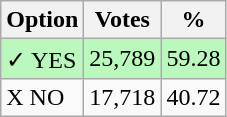<table class="wikitable">
<tr>
<th>Option</th>
<th>Votes</th>
<th>%</th>
</tr>
<tr>
<td style=background:#bbf8be>✓ YES</td>
<td style=background:#bbf8be>25,789</td>
<td style=background:#bbf8be>59.28</td>
</tr>
<tr>
<td>X NO</td>
<td>17,718</td>
<td>40.72</td>
</tr>
</table>
